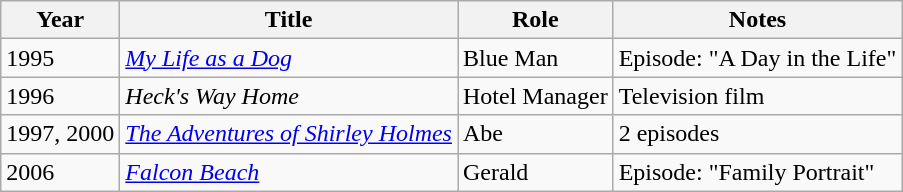<table class="wikitable sortable">
<tr>
<th>Year</th>
<th>Title</th>
<th>Role</th>
<th>Notes</th>
</tr>
<tr>
<td>1995</td>
<td><a href='#'><em>My Life as a Dog</em></a></td>
<td>Blue Man</td>
<td>Episode: "A Day in the Life"</td>
</tr>
<tr>
<td>1996</td>
<td><em>Heck's Way Home</em></td>
<td>Hotel Manager</td>
<td>Television film</td>
</tr>
<tr>
<td>1997, 2000</td>
<td><em><a href='#'>The Adventures of Shirley Holmes</a></em></td>
<td>Abe</td>
<td>2 episodes</td>
</tr>
<tr>
<td>2006</td>
<td><em><a href='#'>Falcon Beach</a></em></td>
<td>Gerald</td>
<td>Episode: "Family Portrait"</td>
</tr>
</table>
